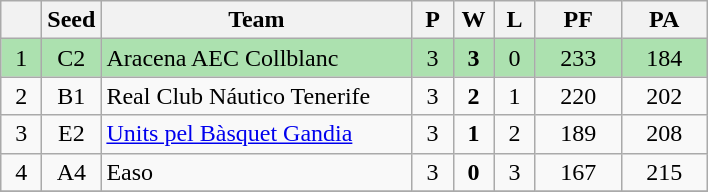<table class="wikitable" style="text-align:center">
<tr>
<th width=20></th>
<th>Seed</th>
<th width=200>Team</th>
<th width=20>P</th>
<th width=20>W</th>
<th width=20>L</th>
<th width=50>PF</th>
<th width=50>PA</th>
</tr>
<tr bgcolor=ACE1AF>
<td>1</td>
<td>C2</td>
<td align=left>Aracena AEC Collblanc</td>
<td>3</td>
<td><strong>3</strong></td>
<td>0</td>
<td>233</td>
<td>184</td>
</tr>
<tr>
<td>2</td>
<td>B1</td>
<td align=left>Real Club Náutico Tenerife</td>
<td>3</td>
<td><strong>2</strong></td>
<td>1</td>
<td>220</td>
<td>202</td>
</tr>
<tr>
<td>3</td>
<td>E2</td>
<td align=left><a href='#'>Units pel Bàsquet Gandia</a></td>
<td>3</td>
<td><strong>1</strong></td>
<td>2</td>
<td>189</td>
<td>208</td>
</tr>
<tr>
<td>4</td>
<td>A4</td>
<td align=left>Easo</td>
<td>3</td>
<td><strong>0</strong></td>
<td>3</td>
<td>167</td>
<td>215</td>
</tr>
<tr>
</tr>
</table>
